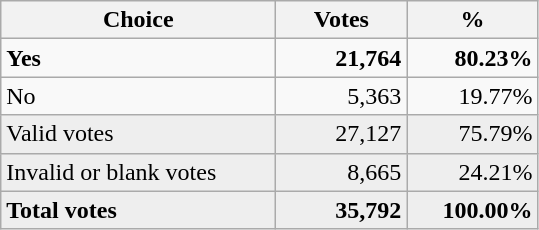<table class="wikitable">
<tr>
<th style=width:11em>Choice</th>
<th style=width:5em>Votes</th>
<th style=width:5em>%</th>
</tr>
<tr>
<td> <strong>Yes</strong></td>
<td style="text-align: right;"><strong>21,764</strong></td>
<td style="text-align: right;"><strong>80.23%</strong></td>
</tr>
<tr>
<td> No</td>
<td style="text-align: right;">5,363</td>
<td style="text-align: right;">19.77%</td>
</tr>
<tr style="background-color:#eeeeee" |>
<td>Valid votes</td>
<td style="text-align: right;">27,127</td>
<td style="text-align: right;">75.79%</td>
</tr>
<tr style="background-color:#eeeeee" |>
<td>Invalid or blank votes</td>
<td style="text-align: right;">8,665</td>
<td style="text-align: right;">24.21%</td>
</tr>
<tr style="background-color:#eeeeee" |>
<td><strong>Total votes </strong></td>
<td style="text-align: right;"><strong>35,792</strong></td>
<td style="text-align: right;"><strong>100.00%</strong></td>
</tr>
</table>
